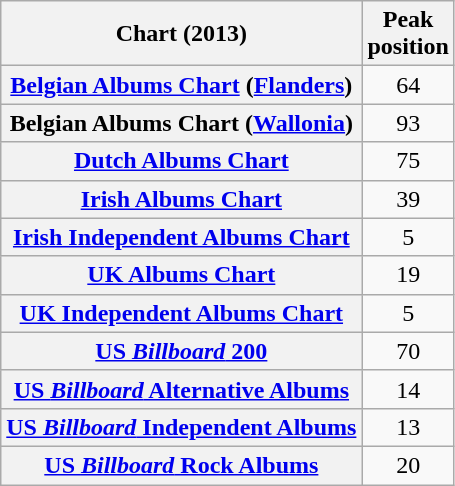<table class="wikitable sortable plainrowheaders" style="text-align:center">
<tr>
<th scope="col">Chart (2013)</th>
<th scope="col">Peak<br>position</th>
</tr>
<tr>
<th scope="row"><a href='#'>Belgian Albums Chart</a> (<a href='#'>Flanders</a>)</th>
<td>64</td>
</tr>
<tr>
<th scope="row">Belgian Albums Chart (<a href='#'>Wallonia</a>)</th>
<td>93</td>
</tr>
<tr>
<th scope="row"><a href='#'>Dutch Albums Chart</a></th>
<td>75</td>
</tr>
<tr>
<th scope="row"><a href='#'>Irish Albums Chart</a></th>
<td>39</td>
</tr>
<tr>
<th scope="row"><a href='#'>Irish Independent Albums Chart</a></th>
<td>5</td>
</tr>
<tr>
<th scope="row"><a href='#'>UK Albums Chart</a></th>
<td>19</td>
</tr>
<tr>
<th scope="row"><a href='#'>UK Independent Albums Chart</a></th>
<td>5</td>
</tr>
<tr>
<th scope="row"><a href='#'>US <em>Billboard</em> 200</a></th>
<td>70</td>
</tr>
<tr>
<th scope="row"><a href='#'>US <em>Billboard</em> Alternative Albums</a></th>
<td>14</td>
</tr>
<tr>
<th scope="row"><a href='#'>US <em>Billboard</em> Independent Albums</a></th>
<td>13</td>
</tr>
<tr>
<th scope="row"><a href='#'>US <em>Billboard</em> Rock Albums</a></th>
<td>20</td>
</tr>
</table>
